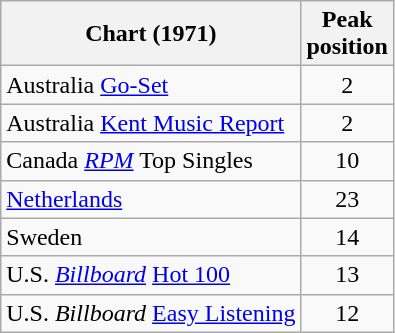<table class="wikitable sortable">
<tr>
<th>Chart (1971)</th>
<th>Peak<br>position</th>
</tr>
<tr>
<td align="left">Australia <a href='#'>Go-Set</a></td>
<td style="text-align:center;">2</td>
</tr>
<tr>
<td>Australia <a href='#'>Kent Music Report</a></td>
<td style="text-align:center;">2</td>
</tr>
<tr>
<td>Canada <a href='#'><em>RPM</em></a> Top Singles</td>
<td style="text-align:center;">10</td>
</tr>
<tr>
<td><a href='#'>Netherlands</a></td>
<td style="text-align:center;">23</td>
</tr>
<tr>
<td>Sweden</td>
<td style="text-align:center;">14</td>
</tr>
<tr>
<td>U.S. <em><a href='#'>Billboard</a></em> <a href='#'>Hot 100</a></td>
<td style="text-align:center;">13</td>
</tr>
<tr>
<td>U.S. <em>Billboard</em> <a href='#'>Easy Listening</a></td>
<td style="text-align:center;">12</td>
</tr>
</table>
